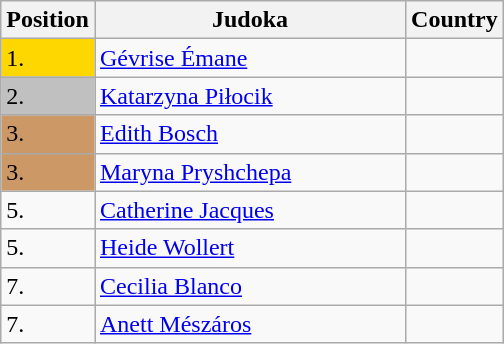<table class=wikitable>
<tr>
<th width=10>Position</th>
<th width=200>Judoka</th>
<th width=10>Country</th>
</tr>
<tr>
<td bgcolor=gold>1.</td>
<td><a href='#'>Gévrise Émane</a></td>
<td></td>
</tr>
<tr>
<td bgcolor="silver">2.</td>
<td><a href='#'>Katarzyna Piłocik</a></td>
<td></td>
</tr>
<tr>
<td bgcolor="CC9966">3.</td>
<td><a href='#'>Edith Bosch</a></td>
<td></td>
</tr>
<tr>
<td bgcolor="CC9966">3.</td>
<td><a href='#'>Maryna Pryshchepa</a></td>
<td></td>
</tr>
<tr>
<td>5.</td>
<td><a href='#'>Catherine Jacques</a></td>
<td></td>
</tr>
<tr>
<td>5.</td>
<td><a href='#'>Heide Wollert</a></td>
<td></td>
</tr>
<tr>
<td>7.</td>
<td><a href='#'>Cecilia Blanco</a></td>
<td></td>
</tr>
<tr>
<td>7.</td>
<td><a href='#'>Anett Mészáros</a></td>
<td></td>
</tr>
</table>
